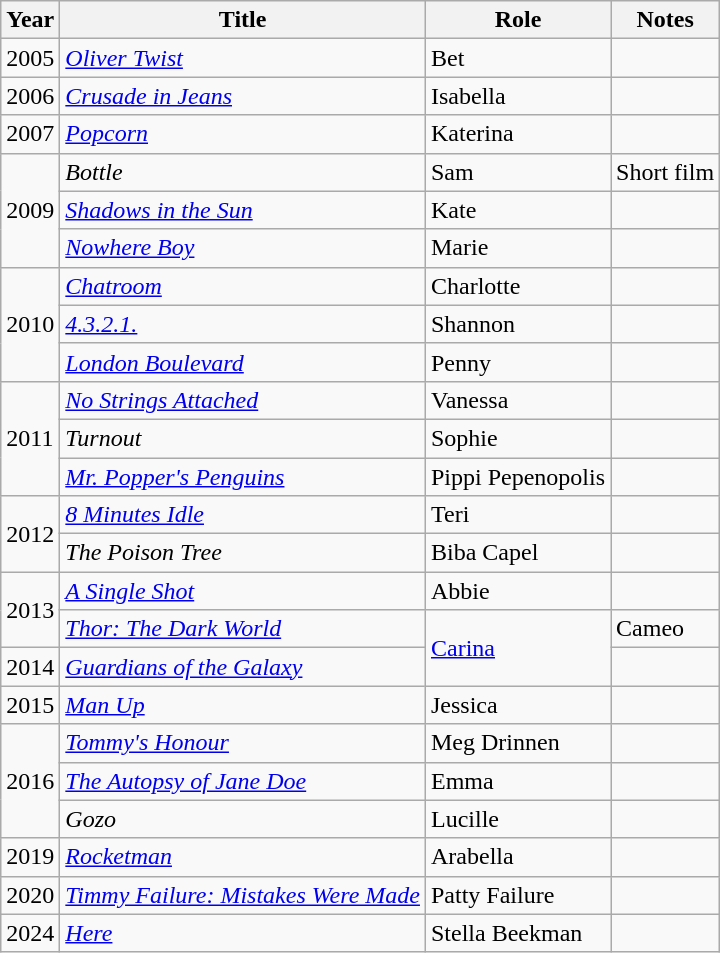<table class="wikitable sortable">
<tr>
<th>Year</th>
<th>Title</th>
<th>Role</th>
<th class="unsortable">Notes</th>
</tr>
<tr>
<td>2005</td>
<td><em><a href='#'>Oliver Twist</a></em></td>
<td>Bet</td>
<td></td>
</tr>
<tr>
<td>2006</td>
<td><em><a href='#'>Crusade in Jeans</a></em></td>
<td>Isabella</td>
<td></td>
</tr>
<tr>
<td>2007</td>
<td><em><a href='#'>Popcorn</a></em></td>
<td>Katerina</td>
<td></td>
</tr>
<tr>
<td rowspan=3>2009</td>
<td><em>Bottle</em></td>
<td>Sam</td>
<td>Short film</td>
</tr>
<tr>
<td><em><a href='#'>Shadows in the Sun</a></em></td>
<td>Kate</td>
<td></td>
</tr>
<tr>
<td><em><a href='#'>Nowhere Boy</a></em></td>
<td>Marie</td>
<td></td>
</tr>
<tr>
<td rowspan=3>2010</td>
<td><em><a href='#'>Chatroom</a></em></td>
<td>Charlotte</td>
<td></td>
</tr>
<tr>
<td><em><a href='#'>4.3.2.1.</a></em></td>
<td>Shannon</td>
<td></td>
</tr>
<tr>
<td><em><a href='#'>London Boulevard</a></em></td>
<td>Penny</td>
<td></td>
</tr>
<tr>
<td rowspan=3>2011</td>
<td><em><a href='#'>No Strings Attached</a></em></td>
<td>Vanessa</td>
<td></td>
</tr>
<tr>
<td><em>Turnout</em></td>
<td>Sophie</td>
<td></td>
</tr>
<tr>
<td><em><a href='#'>Mr. Popper's Penguins</a></em></td>
<td>Pippi Pepenopolis</td>
<td></td>
</tr>
<tr>
<td rowspan=2>2012</td>
<td><em><a href='#'>8 Minutes Idle</a></em></td>
<td>Teri</td>
<td></td>
</tr>
<tr>
<td><em>The Poison Tree</em></td>
<td>Biba Capel</td>
<td></td>
</tr>
<tr>
<td rowspan=2>2013</td>
<td><em><a href='#'>A Single Shot</a></em></td>
<td>Abbie</td>
<td></td>
</tr>
<tr>
<td><em><a href='#'>Thor: The Dark World</a></em></td>
<td rowspan="2"><a href='#'>Carina</a></td>
<td>Cameo</td>
</tr>
<tr>
<td>2014</td>
<td><em><a href='#'>Guardians of the Galaxy</a></em></td>
<td></td>
</tr>
<tr>
<td>2015</td>
<td><em><a href='#'>Man Up</a></em></td>
<td>Jessica</td>
<td></td>
</tr>
<tr>
<td rowspan=3>2016</td>
<td><em><a href='#'>Tommy's Honour</a></em></td>
<td>Meg Drinnen</td>
<td></td>
</tr>
<tr>
<td><em><a href='#'>The Autopsy of Jane Doe</a></em></td>
<td>Emma</td>
<td></td>
</tr>
<tr>
<td><em>Gozo</em></td>
<td>Lucille</td>
<td></td>
</tr>
<tr>
<td>2019</td>
<td><em><a href='#'>Rocketman</a></em></td>
<td>Arabella</td>
<td></td>
</tr>
<tr>
<td>2020</td>
<td><em><a href='#'>Timmy Failure: Mistakes Were Made</a></em></td>
<td>Patty Failure</td>
<td></td>
</tr>
<tr>
<td>2024</td>
<td><em><a href='#'>Here</a></em></td>
<td>Stella Beekman</td>
<td></td>
</tr>
</table>
